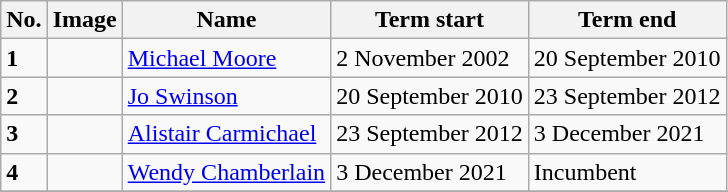<table class="wikitable">
<tr>
<th>No.</th>
<th>Image</th>
<th>Name</th>
<th>Term start</th>
<th>Term end</th>
</tr>
<tr>
<td><strong>1</strong></td>
<td></td>
<td><a href='#'>Michael Moore</a></td>
<td>2 November 2002</td>
<td>20 September 2010</td>
</tr>
<tr>
<td><strong>2</strong></td>
<td></td>
<td><a href='#'>Jo Swinson</a></td>
<td>20 September 2010</td>
<td>23 September 2012</td>
</tr>
<tr>
<td><strong>3</strong></td>
<td></td>
<td><a href='#'>Alistair Carmichael</a></td>
<td>23 September 2012</td>
<td>3 December 2021</td>
</tr>
<tr>
<td><strong>4</strong></td>
<td></td>
<td><a href='#'>Wendy Chamberlain</a></td>
<td>3 December 2021</td>
<td>Incumbent</td>
</tr>
<tr>
</tr>
</table>
